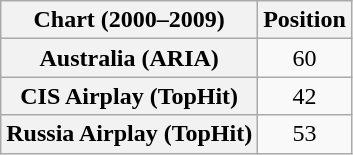<table class="wikitable plainrowheaders unsortable" style="text-align:center">
<tr>
<th scope="col">Chart (2000–2009)</th>
<th scope="col">Position</th>
</tr>
<tr>
<th scope="row">Australia (ARIA)</th>
<td>60</td>
</tr>
<tr>
<th scope="row">CIS Airplay (TopHit)</th>
<td>42</td>
</tr>
<tr>
<th scope="row">Russia Airplay (TopHit)</th>
<td>53</td>
</tr>
</table>
